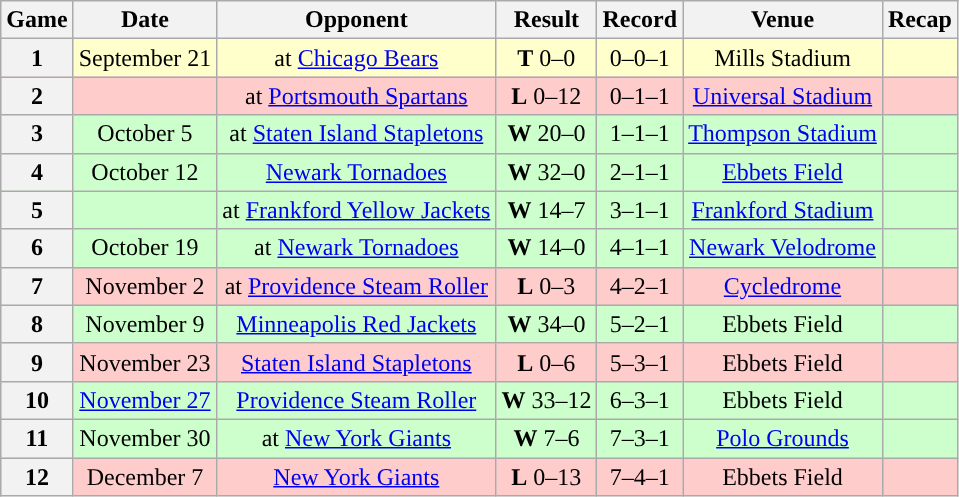<table class="wikitable" style="text-align:center">
<tr>
<th>Game</th>
<th>Date</th>
<th>Opponent</th>
<th>Result</th>
<th>Record</th>
<th>Venue</th>
<th>Recap</th>
</tr>
<tr style="background:#ffc">
<th>1</th>
<td>September 21</td>
<td>at <a href='#'>Chicago Bears</a></td>
<td><strong>T</strong> 0–0</td>
<td>0–0–1</td>
<td>Mills Stadium</td>
<td></td>
</tr>
<tr style="background:#fcc">
<th>2</th>
<td></td>
<td>at <a href='#'>Portsmouth Spartans</a></td>
<td><strong>L</strong> 0–12</td>
<td>0–1–1</td>
<td><a href='#'>Universal Stadium</a></td>
<td></td>
</tr>
<tr style="background:#cfc">
<th>3</th>
<td>October 5</td>
<td>at <a href='#'>Staten Island Stapletons</a></td>
<td><strong>W</strong> 20–0</td>
<td>1–1–1</td>
<td><a href='#'>Thompson Stadium</a></td>
<td></td>
</tr>
<tr style="background:#cfc">
<th>4</th>
<td>October 12</td>
<td><a href='#'>Newark Tornadoes</a></td>
<td><strong>W</strong> 32–0</td>
<td>2–1–1</td>
<td><a href='#'>Ebbets Field</a></td>
<td></td>
</tr>
<tr style="background:#cfc">
<th>5</th>
<td></td>
<td>at <a href='#'>Frankford Yellow Jackets</a></td>
<td><strong>W</strong> 14–7</td>
<td>3–1–1</td>
<td><a href='#'>Frankford Stadium</a></td>
<td></td>
</tr>
<tr style="background:#cfc">
<th>6</th>
<td>October 19</td>
<td>at <a href='#'>Newark Tornadoes</a></td>
<td><strong>W</strong> 14–0</td>
<td>4–1–1</td>
<td><a href='#'>Newark Velodrome</a></td>
<td></td>
</tr>
<tr style="background:#fcc">
<th>7</th>
<td>November 2</td>
<td>at <a href='#'>Providence Steam Roller</a></td>
<td><strong>L</strong> 0–3</td>
<td>4–2–1</td>
<td><a href='#'>Cycledrome</a></td>
<td></td>
</tr>
<tr style="background:#cfc">
<th>8</th>
<td>November 9</td>
<td><a href='#'>Minneapolis Red Jackets</a></td>
<td><strong>W</strong> 34–0</td>
<td>5–2–1</td>
<td>Ebbets Field</td>
<td></td>
</tr>
<tr style="background:#fcc">
<th>9</th>
<td>November 23</td>
<td><a href='#'>Staten Island Stapletons</a></td>
<td><strong>L</strong> 0–6</td>
<td>5–3–1</td>
<td>Ebbets Field</td>
<td></td>
</tr>
<tr style="background:#cfc">
<th>10</th>
<td><a href='#'>November 27</a></td>
<td><a href='#'>Providence Steam Roller</a></td>
<td><strong>W</strong> 33–12</td>
<td>6–3–1</td>
<td>Ebbets Field</td>
<td></td>
</tr>
<tr style="background:#cfc">
<th>11</th>
<td>November 30</td>
<td>at <a href='#'>New York Giants</a></td>
<td><strong>W</strong> 7–6</td>
<td>7–3–1</td>
<td><a href='#'>Polo Grounds</a></td>
<td></td>
</tr>
<tr style="background:#fcc">
<th>12</th>
<td>December 7</td>
<td><a href='#'>New York Giants</a></td>
<td><strong>L</strong> 0–13</td>
<td>7–4–1</td>
<td>Ebbets Field</td>
<td></td>
</tr>
</table>
